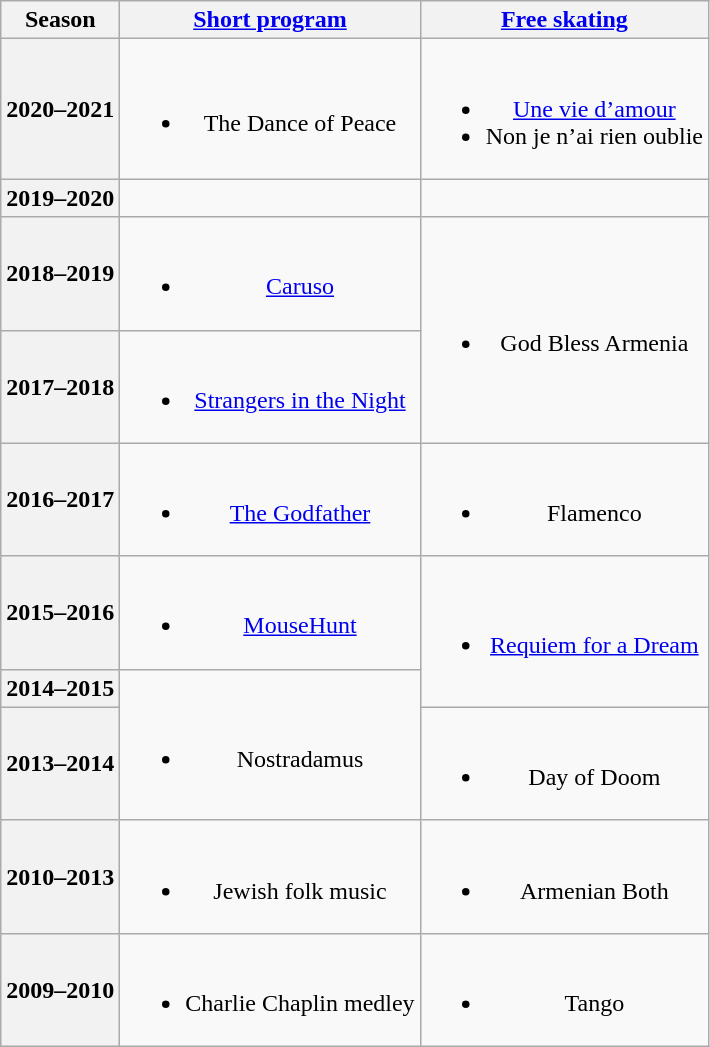<table class=wikitable style=text-align:center>
<tr>
<th>Season</th>
<th><a href='#'>Short program</a></th>
<th><a href='#'>Free skating</a></th>
</tr>
<tr>
<th>2020–2021</th>
<td><br><ul><li>The Dance of Peace<br></li></ul></td>
<td><br><ul><li><a href='#'>Une vie d’amour</a></li><li>Non je n’ai rien oublie<br></li></ul></td>
</tr>
<tr>
<th>2019–2020</th>
<td></td>
<td></td>
</tr>
<tr>
<th>2018–2019</th>
<td><br><ul><li><a href='#'>Caruso</a> <br></li></ul></td>
<td rowspan=2><br><ul><li>God Bless Armenia <br></li></ul></td>
</tr>
<tr>
<th>2017–2018 <br> </th>
<td><br><ul><li><a href='#'>Strangers in the Night</a> <br></li></ul></td>
</tr>
<tr>
<th>2016–2017 <br> </th>
<td><br><ul><li><a href='#'>The Godfather</a> <br></li></ul></td>
<td><br><ul><li>Flamenco</li></ul></td>
</tr>
<tr>
<th>2015–2016 <br> </th>
<td><br><ul><li><a href='#'>MouseHunt</a> <br></li></ul></td>
<td rowspan=2><br><ul><li><a href='#'>Requiem for a Dream</a> <br></li></ul></td>
</tr>
<tr>
<th>2014–2015 <br> </th>
<td rowspan=2><br><ul><li>Nostradamus <br></li></ul></td>
</tr>
<tr>
<th>2013–2014 <br> </th>
<td><br><ul><li>Day of Doom <br></li></ul></td>
</tr>
<tr>
<th>2010–2013 <br> </th>
<td><br><ul><li>Jewish folk music</li></ul></td>
<td><br><ul><li>Armenian Both <br></li></ul></td>
</tr>
<tr>
<th>2009–2010 <br> </th>
<td><br><ul><li>Charlie Chaplin medley</li></ul></td>
<td><br><ul><li>Tango</li></ul></td>
</tr>
</table>
